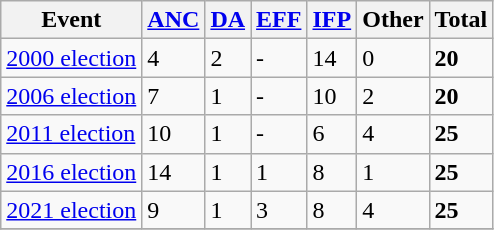<table class="wikitable">
<tr>
<th>Event</th>
<th><a href='#'>ANC</a></th>
<th><a href='#'>DA</a></th>
<th><a href='#'>EFF</a></th>
<th><a href='#'>IFP</a></th>
<th>Other</th>
<th>Total</th>
</tr>
<tr>
<td><a href='#'>2000 election</a></td>
<td>4</td>
<td>2</td>
<td>-</td>
<td>14</td>
<td>0</td>
<td><strong>20</strong></td>
</tr>
<tr>
<td><a href='#'>2006 election</a></td>
<td>7</td>
<td>1</td>
<td>-</td>
<td>10</td>
<td>2</td>
<td><strong>20</strong></td>
</tr>
<tr>
<td><a href='#'>2011 election</a></td>
<td>10</td>
<td>1</td>
<td>-</td>
<td>6</td>
<td>4</td>
<td><strong>25</strong></td>
</tr>
<tr>
<td><a href='#'>2016 election</a></td>
<td>14</td>
<td>1</td>
<td>1</td>
<td>8</td>
<td>1</td>
<td><strong>25</strong></td>
</tr>
<tr>
<td><a href='#'>2021 election</a></td>
<td>9</td>
<td>1</td>
<td>3</td>
<td>8</td>
<td>4</td>
<td><strong>25</strong></td>
</tr>
<tr>
</tr>
</table>
